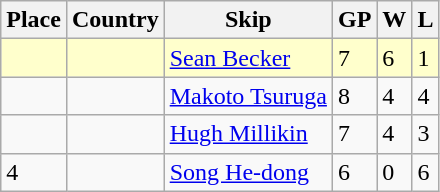<table class="wikitable">
<tr>
<th>Place</th>
<th>Country</th>
<th>Skip</th>
<th>GP</th>
<th>W</th>
<th>L</th>
</tr>
<tr bgcolor=#ffffcc>
<td></td>
<td></td>
<td><a href='#'>Sean Becker</a></td>
<td>7</td>
<td>6</td>
<td>1</td>
</tr>
<tr>
<td></td>
<td></td>
<td><a href='#'>Makoto Tsuruga</a></td>
<td>8</td>
<td>4</td>
<td>4</td>
</tr>
<tr>
<td></td>
<td></td>
<td><a href='#'>Hugh Millikin</a></td>
<td>7</td>
<td>4</td>
<td>3</td>
</tr>
<tr>
<td>4</td>
<td></td>
<td><a href='#'>Song He-dong</a></td>
<td>6</td>
<td>0</td>
<td>6</td>
</tr>
</table>
